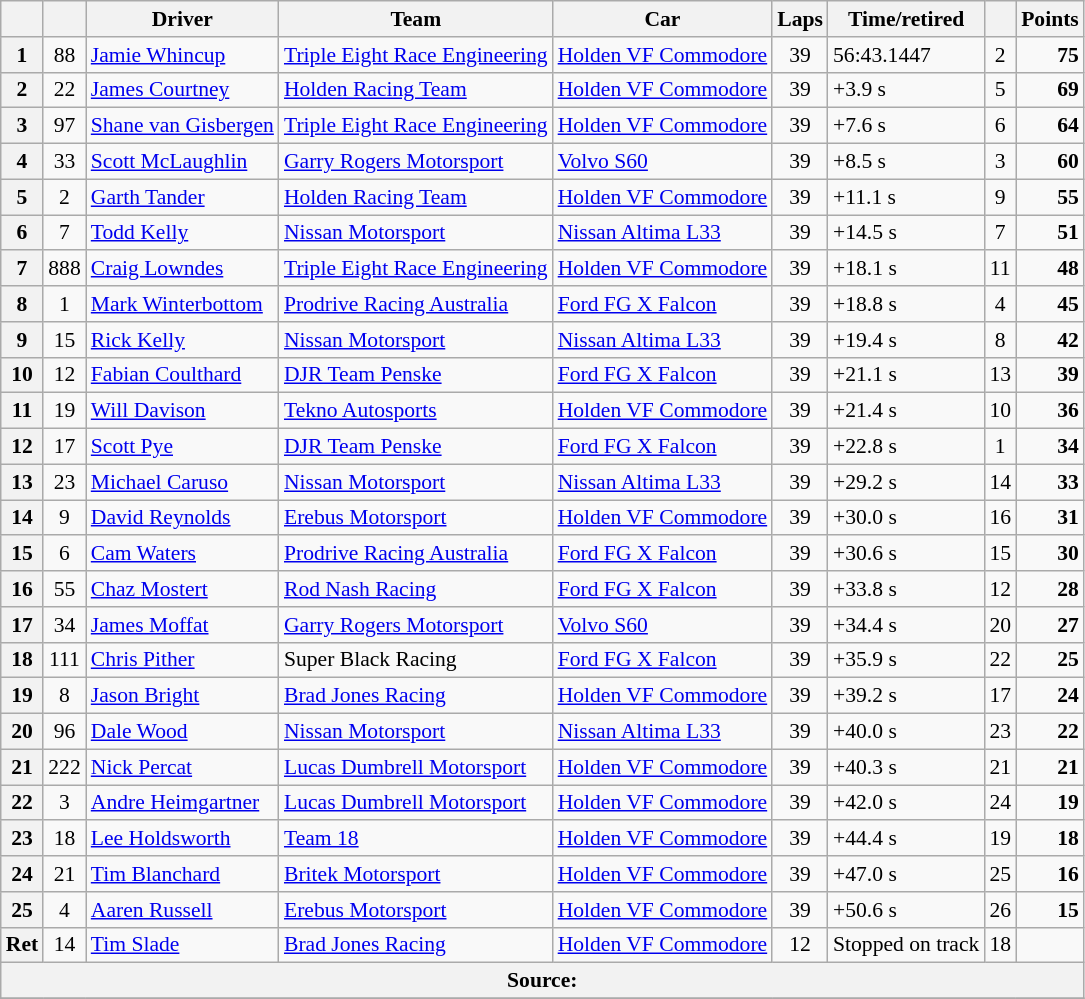<table class="wikitable" style="font-size: 90%">
<tr>
<th></th>
<th></th>
<th>Driver</th>
<th>Team</th>
<th>Car</th>
<th>Laps</th>
<th>Time/retired</th>
<th></th>
<th>Points</th>
</tr>
<tr>
<th>1</th>
<td align="center">88</td>
<td> <a href='#'>Jamie Whincup</a></td>
<td><a href='#'>Triple Eight Race Engineering</a></td>
<td><a href='#'>Holden VF Commodore</a></td>
<td align="center">39</td>
<td>56:43.1447</td>
<td align="center">2</td>
<td align="right"><strong>75</strong></td>
</tr>
<tr>
<th>2</th>
<td align="center">22</td>
<td> <a href='#'>James Courtney</a></td>
<td><a href='#'>Holden Racing Team</a></td>
<td><a href='#'>Holden VF Commodore</a></td>
<td align="center">39</td>
<td>+3.9 s</td>
<td align="center">5</td>
<td align="right"><strong>69</strong></td>
</tr>
<tr>
<th>3</th>
<td align="center">97</td>
<td> <a href='#'>Shane van Gisbergen</a></td>
<td><a href='#'>Triple Eight Race Engineering</a></td>
<td><a href='#'>Holden VF Commodore</a></td>
<td align="center">39</td>
<td>+7.6 s</td>
<td align="center">6</td>
<td align="right"><strong>64</strong></td>
</tr>
<tr>
<th>4</th>
<td align="center">33</td>
<td> <a href='#'>Scott McLaughlin</a></td>
<td><a href='#'>Garry Rogers Motorsport</a></td>
<td><a href='#'>Volvo S60</a></td>
<td align="center">39</td>
<td>+8.5 s</td>
<td align="center">3</td>
<td align="right"><strong>60</strong></td>
</tr>
<tr>
<th>5</th>
<td align="center">2</td>
<td> <a href='#'>Garth Tander</a></td>
<td><a href='#'>Holden Racing Team</a></td>
<td><a href='#'>Holden VF Commodore</a></td>
<td align="center">39</td>
<td>+11.1 s</td>
<td align="center">9</td>
<td align="right"><strong>55</strong></td>
</tr>
<tr>
<th>6</th>
<td align="center">7</td>
<td> <a href='#'>Todd Kelly</a></td>
<td><a href='#'>Nissan Motorsport</a></td>
<td><a href='#'>Nissan Altima L33</a></td>
<td align="center">39</td>
<td>+14.5 s</td>
<td align="center">7</td>
<td align="right"><strong>51</strong></td>
</tr>
<tr>
<th>7</th>
<td align="center">888</td>
<td> <a href='#'>Craig Lowndes</a></td>
<td><a href='#'>Triple Eight Race Engineering</a></td>
<td><a href='#'>Holden VF Commodore</a></td>
<td align="center">39</td>
<td>+18.1 s</td>
<td align="center">11</td>
<td align="right"><strong>48</strong></td>
</tr>
<tr>
<th>8</th>
<td align="center">1</td>
<td> <a href='#'>Mark Winterbottom</a></td>
<td><a href='#'>Prodrive Racing Australia</a></td>
<td><a href='#'>Ford FG X Falcon</a></td>
<td align="center">39</td>
<td>+18.8 s</td>
<td align="center">4</td>
<td align="right"><strong>45</strong></td>
</tr>
<tr>
<th>9</th>
<td align="center">15</td>
<td> <a href='#'>Rick Kelly</a></td>
<td><a href='#'>Nissan Motorsport</a></td>
<td><a href='#'>Nissan Altima L33</a></td>
<td align="center">39</td>
<td>+19.4 s</td>
<td align="center">8</td>
<td align="right"><strong>42</strong></td>
</tr>
<tr>
<th>10</th>
<td align="center">12</td>
<td> <a href='#'>Fabian Coulthard</a></td>
<td><a href='#'>DJR Team Penske</a></td>
<td><a href='#'>Ford FG X Falcon</a></td>
<td align="center">39</td>
<td>+21.1 s</td>
<td align="center">13</td>
<td align="right"><strong>39</strong></td>
</tr>
<tr>
<th>11</th>
<td align="center">19</td>
<td> <a href='#'>Will Davison</a></td>
<td><a href='#'>Tekno Autosports</a></td>
<td><a href='#'>Holden VF Commodore</a></td>
<td align="center">39</td>
<td>+21.4 s</td>
<td align="center">10</td>
<td align="right"><strong>36</strong></td>
</tr>
<tr>
<th>12</th>
<td align="center">17</td>
<td> <a href='#'>Scott Pye</a></td>
<td><a href='#'>DJR Team Penske</a></td>
<td><a href='#'>Ford FG X Falcon</a></td>
<td align="center">39</td>
<td>+22.8 s</td>
<td align="center">1</td>
<td align="right"><strong>34</strong></td>
</tr>
<tr>
<th>13</th>
<td align="center">23</td>
<td> <a href='#'>Michael Caruso</a></td>
<td><a href='#'>Nissan Motorsport</a></td>
<td><a href='#'>Nissan Altima L33</a></td>
<td align="center">39</td>
<td>+29.2 s</td>
<td align="center">14</td>
<td align="right"><strong>33</strong></td>
</tr>
<tr>
<th>14</th>
<td align="center">9</td>
<td> <a href='#'>David Reynolds</a></td>
<td><a href='#'>Erebus Motorsport</a></td>
<td><a href='#'>Holden VF Commodore</a></td>
<td align="center">39</td>
<td>+30.0 s</td>
<td align="center">16</td>
<td align="right"><strong>31</strong></td>
</tr>
<tr>
<th>15</th>
<td align="center">6</td>
<td> <a href='#'>Cam Waters</a></td>
<td><a href='#'>Prodrive Racing Australia</a></td>
<td><a href='#'>Ford FG X Falcon</a></td>
<td align="center">39</td>
<td>+30.6 s</td>
<td align="center">15</td>
<td align="right"><strong>30</strong></td>
</tr>
<tr>
<th>16</th>
<td align="center">55</td>
<td> <a href='#'>Chaz Mostert</a></td>
<td><a href='#'>Rod Nash Racing</a></td>
<td><a href='#'>Ford FG X Falcon</a></td>
<td align="center">39</td>
<td>+33.8 s</td>
<td align="center">12</td>
<td align="right"><strong>28</strong></td>
</tr>
<tr>
<th>17</th>
<td align="center">34</td>
<td> <a href='#'>James Moffat</a></td>
<td><a href='#'>Garry Rogers Motorsport</a></td>
<td><a href='#'>Volvo S60</a></td>
<td align="center">39</td>
<td>+34.4 s</td>
<td align="center">20</td>
<td align="right"><strong>27</strong></td>
</tr>
<tr>
<th>18</th>
<td align="center">111</td>
<td> <a href='#'>Chris Pither</a></td>
<td>Super Black Racing</td>
<td><a href='#'>Ford FG X Falcon</a></td>
<td align="center">39</td>
<td>+35.9 s</td>
<td align="center">22</td>
<td align="right"><strong>25</strong></td>
</tr>
<tr>
<th>19</th>
<td align="center">8</td>
<td> <a href='#'>Jason Bright</a></td>
<td><a href='#'>Brad Jones Racing</a></td>
<td><a href='#'>Holden VF Commodore</a></td>
<td align="center">39</td>
<td>+39.2 s</td>
<td align="center">17</td>
<td align="right"><strong>24</strong></td>
</tr>
<tr>
<th>20</th>
<td align="center">96</td>
<td> <a href='#'>Dale Wood</a></td>
<td><a href='#'>Nissan Motorsport</a></td>
<td><a href='#'>Nissan Altima L33</a></td>
<td align="center">39</td>
<td>+40.0 s</td>
<td align="center">23</td>
<td align="right"><strong>22</strong></td>
</tr>
<tr>
<th>21</th>
<td align="center">222</td>
<td> <a href='#'>Nick Percat</a></td>
<td><a href='#'>Lucas Dumbrell Motorsport</a></td>
<td><a href='#'>Holden VF Commodore</a></td>
<td align="center">39</td>
<td>+40.3 s</td>
<td align="center">21</td>
<td align="right"><strong>21</strong></td>
</tr>
<tr>
<th>22</th>
<td align="center">3</td>
<td> <a href='#'>Andre Heimgartner</a></td>
<td><a href='#'>Lucas Dumbrell Motorsport</a></td>
<td><a href='#'>Holden VF Commodore</a></td>
<td align="center">39</td>
<td>+42.0 s</td>
<td align="center">24</td>
<td align="right"><strong>19</strong></td>
</tr>
<tr>
<th>23</th>
<td align="center">18</td>
<td> <a href='#'>Lee Holdsworth</a></td>
<td><a href='#'>Team 18</a></td>
<td><a href='#'>Holden VF Commodore</a></td>
<td align="center">39</td>
<td>+44.4 s</td>
<td align="center">19</td>
<td align="right"><strong>18</strong></td>
</tr>
<tr>
<th>24</th>
<td align="center">21</td>
<td> <a href='#'>Tim Blanchard</a></td>
<td><a href='#'>Britek Motorsport</a></td>
<td><a href='#'>Holden VF Commodore</a></td>
<td align="center">39</td>
<td>+47.0 s</td>
<td align="center">25</td>
<td align="right"><strong>16</strong></td>
</tr>
<tr>
<th>25</th>
<td align="center">4</td>
<td> <a href='#'>Aaren Russell</a></td>
<td><a href='#'>Erebus Motorsport</a></td>
<td><a href='#'>Holden VF Commodore</a></td>
<td align="center">39</td>
<td>+50.6 s</td>
<td align="center">26</td>
<td align="right"><strong>15</strong></td>
</tr>
<tr>
<th>Ret</th>
<td align="center">14</td>
<td> <a href='#'>Tim Slade</a></td>
<td><a href='#'>Brad Jones Racing</a></td>
<td><a href='#'>Holden VF Commodore</a></td>
<td align="center">12</td>
<td>Stopped on track</td>
<td align="center">18</td>
<td></td>
</tr>
<tr>
<th colspan="9">Source:</th>
</tr>
<tr>
</tr>
</table>
